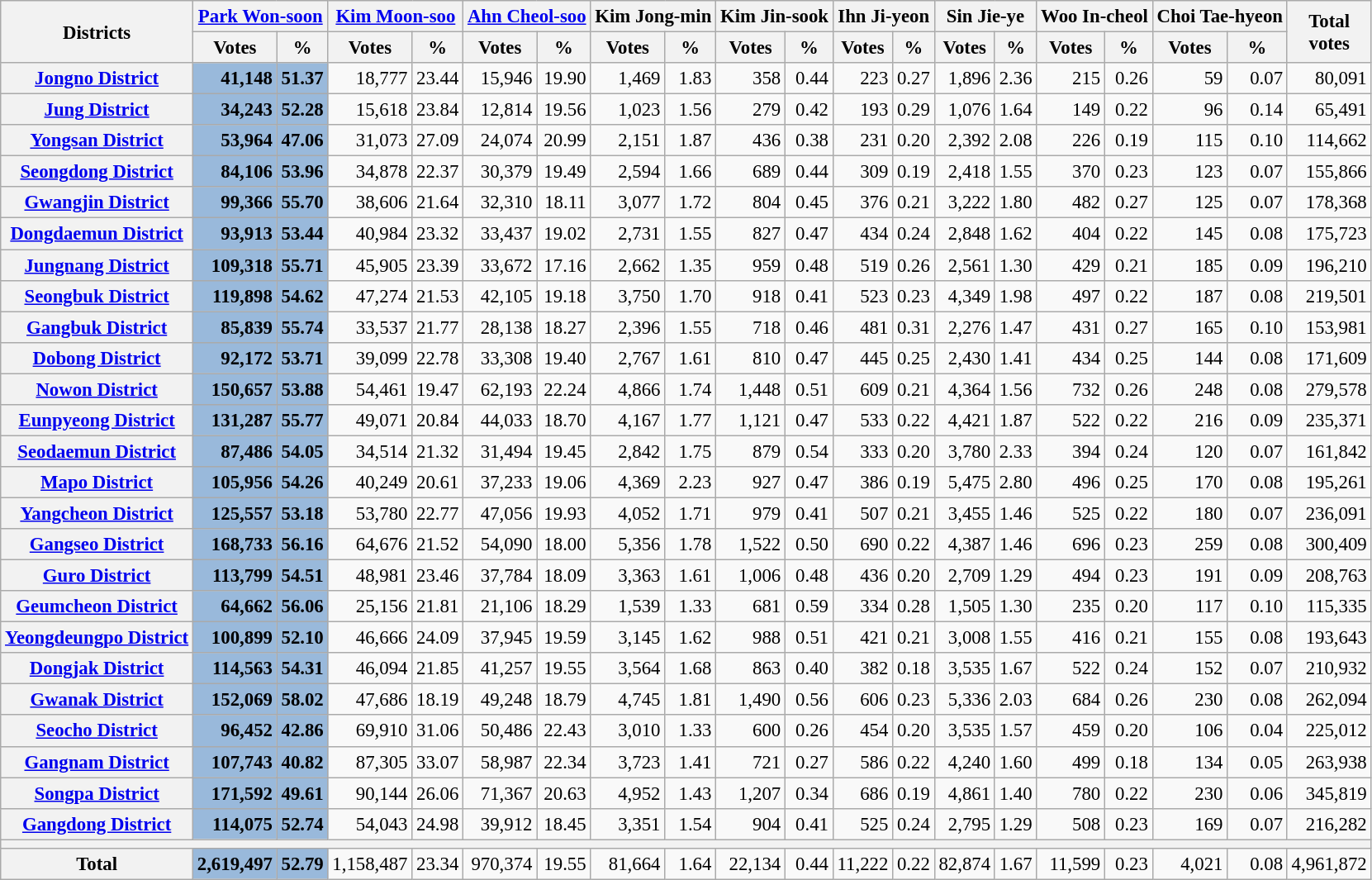<table class="wikitable sortable" style="text-align:right; font-size:95%">
<tr>
<th rowspan=2>Districts</th>
<th colspan=2><a href='#'>Park Won-soon</a><br></th>
<th colspan=2><a href='#'>Kim Moon-soo</a><br></th>
<th colspan=2><a href='#'>Ahn Cheol-soo</a><br></th>
<th colspan=2>Kim Jong-min<br></th>
<th colspan=2>Kim Jin-sook<br></th>
<th colspan=2>Ihn Ji-yeon<br></th>
<th colspan=2>Sin Jie-ye<br></th>
<th colspan=2>Woo In-cheol<br></th>
<th colspan=2>Choi Tae-hyeon<br></th>
<th rowspan=2>Total<br>votes</th>
</tr>
<tr>
<th>Votes</th>
<th>%</th>
<th>Votes</th>
<th>%</th>
<th>Votes</th>
<th>%</th>
<th>Votes</th>
<th>%</th>
<th>Votes</th>
<th>%</th>
<th>Votes</th>
<th>%</th>
<th>Votes</th>
<th>%</th>
<th>Votes</th>
<th>%</th>
<th>Votes</th>
<th>%</th>
</tr>
<tr>
<th><a href='#'>Jongno District</a></th>
<td bgcolor=#99b9db><strong>41,148</strong></td>
<td bgcolor=#99b9db><strong>51.37</strong></td>
<td>18,777</td>
<td>23.44</td>
<td>15,946</td>
<td>19.90</td>
<td>1,469</td>
<td>1.83</td>
<td>358</td>
<td>0.44</td>
<td>223</td>
<td>0.27</td>
<td>1,896</td>
<td>2.36</td>
<td>215</td>
<td>0.26</td>
<td>59</td>
<td>0.07</td>
<td>80,091</td>
</tr>
<tr>
<th><a href='#'>Jung District</a></th>
<td bgcolor=#99b9db><strong>34,243</strong></td>
<td bgcolor=#99b9db><strong>52.28</strong></td>
<td>15,618</td>
<td>23.84</td>
<td>12,814</td>
<td>19.56</td>
<td>1,023</td>
<td>1.56</td>
<td>279</td>
<td>0.42</td>
<td>193</td>
<td>0.29</td>
<td>1,076</td>
<td>1.64</td>
<td>149</td>
<td>0.22</td>
<td>96</td>
<td>0.14</td>
<td>65,491</td>
</tr>
<tr>
<th><a href='#'>Yongsan District</a></th>
<td bgcolor=#99b9db><strong>53,964</strong></td>
<td bgcolor=#99b9db><strong>47.06</strong></td>
<td>31,073</td>
<td>27.09</td>
<td>24,074</td>
<td>20.99</td>
<td>2,151</td>
<td>1.87</td>
<td>436</td>
<td>0.38</td>
<td>231</td>
<td>0.20</td>
<td>2,392</td>
<td>2.08</td>
<td>226</td>
<td>0.19</td>
<td>115</td>
<td>0.10</td>
<td>114,662</td>
</tr>
<tr>
<th><a href='#'>Seongdong District</a></th>
<td bgcolor=#99b9db><strong>84,106</strong></td>
<td bgcolor=#99b9db><strong>53.96</strong></td>
<td>34,878</td>
<td>22.37</td>
<td>30,379</td>
<td>19.49</td>
<td>2,594</td>
<td>1.66</td>
<td>689</td>
<td>0.44</td>
<td>309</td>
<td>0.19</td>
<td>2,418</td>
<td>1.55</td>
<td>370</td>
<td>0.23</td>
<td>123</td>
<td>0.07</td>
<td>155,866</td>
</tr>
<tr>
<th><a href='#'>Gwangjin District</a></th>
<td bgcolor=#99b9db><strong>99,366</strong></td>
<td bgcolor=#99b9db><strong>55.70</strong></td>
<td>38,606</td>
<td>21.64</td>
<td>32,310</td>
<td>18.11</td>
<td>3,077</td>
<td>1.72</td>
<td>804</td>
<td>0.45</td>
<td>376</td>
<td>0.21</td>
<td>3,222</td>
<td>1.80</td>
<td>482</td>
<td>0.27</td>
<td>125</td>
<td>0.07</td>
<td>178,368</td>
</tr>
<tr>
<th><a href='#'>Dongdaemun District</a></th>
<td bgcolor=#99b9db><strong>93,913</strong></td>
<td bgcolor=#99b9db><strong>53.44</strong></td>
<td>40,984</td>
<td>23.32</td>
<td>33,437</td>
<td>19.02</td>
<td>2,731</td>
<td>1.55</td>
<td>827</td>
<td>0.47</td>
<td>434</td>
<td>0.24</td>
<td>2,848</td>
<td>1.62</td>
<td>404</td>
<td>0.22</td>
<td>145</td>
<td>0.08</td>
<td>175,723</td>
</tr>
<tr>
<th><a href='#'>Jungnang District</a></th>
<td bgcolor=#99b9db><strong>109,318</strong></td>
<td bgcolor=#99b9db><strong>55.71</strong></td>
<td>45,905</td>
<td>23.39</td>
<td>33,672</td>
<td>17.16</td>
<td>2,662</td>
<td>1.35</td>
<td>959</td>
<td>0.48</td>
<td>519</td>
<td>0.26</td>
<td>2,561</td>
<td>1.30</td>
<td>429</td>
<td>0.21</td>
<td>185</td>
<td>0.09</td>
<td>196,210</td>
</tr>
<tr>
<th><a href='#'>Seongbuk District</a></th>
<td bgcolor=#99b9db><strong>119,898</strong></td>
<td bgcolor=#99b9db><strong>54.62</strong></td>
<td>47,274</td>
<td>21.53</td>
<td>42,105</td>
<td>19.18</td>
<td>3,750</td>
<td>1.70</td>
<td>918</td>
<td>0.41</td>
<td>523</td>
<td>0.23</td>
<td>4,349</td>
<td>1.98</td>
<td>497</td>
<td>0.22</td>
<td>187</td>
<td>0.08</td>
<td>219,501</td>
</tr>
<tr>
<th><a href='#'>Gangbuk District</a></th>
<td bgcolor=#99b9db><strong>85,839</strong></td>
<td bgcolor=#99b9db><strong>55.74</strong></td>
<td>33,537</td>
<td>21.77</td>
<td>28,138</td>
<td>18.27</td>
<td>2,396</td>
<td>1.55</td>
<td>718</td>
<td>0.46</td>
<td>481</td>
<td>0.31</td>
<td>2,276</td>
<td>1.47</td>
<td>431</td>
<td>0.27</td>
<td>165</td>
<td>0.10</td>
<td>153,981</td>
</tr>
<tr>
<th><a href='#'>Dobong District</a></th>
<td bgcolor=#99b9db><strong>92,172</strong></td>
<td bgcolor=#99b9db><strong>53.71</strong></td>
<td>39,099</td>
<td>22.78</td>
<td>33,308</td>
<td>19.40</td>
<td>2,767</td>
<td>1.61</td>
<td>810</td>
<td>0.47</td>
<td>445</td>
<td>0.25</td>
<td>2,430</td>
<td>1.41</td>
<td>434</td>
<td>0.25</td>
<td>144</td>
<td>0.08</td>
<td>171,609</td>
</tr>
<tr>
<th><a href='#'>Nowon District</a></th>
<td bgcolor=#99b9db><strong>150,657</strong></td>
<td bgcolor=#99b9db><strong>53.88</strong></td>
<td>54,461</td>
<td>19.47</td>
<td>62,193</td>
<td>22.24</td>
<td>4,866</td>
<td>1.74</td>
<td>1,448</td>
<td>0.51</td>
<td>609</td>
<td>0.21</td>
<td>4,364</td>
<td>1.56</td>
<td>732</td>
<td>0.26</td>
<td>248</td>
<td>0.08</td>
<td>279,578</td>
</tr>
<tr>
<th><a href='#'>Eunpyeong District</a></th>
<td bgcolor=#99b9db><strong>131,287</strong></td>
<td bgcolor=#99b9db><strong>55.77</strong></td>
<td>49,071</td>
<td>20.84</td>
<td>44,033</td>
<td>18.70</td>
<td>4,167</td>
<td>1.77</td>
<td>1,121</td>
<td>0.47</td>
<td>533</td>
<td>0.22</td>
<td>4,421</td>
<td>1.87</td>
<td>522</td>
<td>0.22</td>
<td>216</td>
<td>0.09</td>
<td>235,371</td>
</tr>
<tr>
<th><a href='#'>Seodaemun District</a></th>
<td bgcolor=#99b9db><strong>87,486</strong></td>
<td bgcolor=#99b9db><strong>54.05</strong></td>
<td>34,514</td>
<td>21.32</td>
<td>31,494</td>
<td>19.45</td>
<td>2,842</td>
<td>1.75</td>
<td>879</td>
<td>0.54</td>
<td>333</td>
<td>0.20</td>
<td>3,780</td>
<td>2.33</td>
<td>394</td>
<td>0.24</td>
<td>120</td>
<td>0.07</td>
<td>161,842</td>
</tr>
<tr>
<th><a href='#'>Mapo District</a></th>
<td bgcolor=#99b9db><strong>105,956</strong></td>
<td bgcolor=#99b9db><strong>54.26</strong></td>
<td>40,249</td>
<td>20.61</td>
<td>37,233</td>
<td>19.06</td>
<td>4,369</td>
<td>2.23</td>
<td>927</td>
<td>0.47</td>
<td>386</td>
<td>0.19</td>
<td>5,475</td>
<td>2.80</td>
<td>496</td>
<td>0.25</td>
<td>170</td>
<td>0.08</td>
<td>195,261</td>
</tr>
<tr>
<th><a href='#'>Yangcheon District</a></th>
<td bgcolor=#99b9db><strong>125,557</strong></td>
<td bgcolor=#99b9db><strong>53.18</strong></td>
<td>53,780</td>
<td>22.77</td>
<td>47,056</td>
<td>19.93</td>
<td>4,052</td>
<td>1.71</td>
<td>979</td>
<td>0.41</td>
<td>507</td>
<td>0.21</td>
<td>3,455</td>
<td>1.46</td>
<td>525</td>
<td>0.22</td>
<td>180</td>
<td>0.07</td>
<td>236,091</td>
</tr>
<tr>
<th><a href='#'>Gangseo District</a></th>
<td bgcolor=#99b9db><strong>168,733</strong></td>
<td bgcolor=#99b9db><strong>56.16</strong></td>
<td>64,676</td>
<td>21.52</td>
<td>54,090</td>
<td>18.00</td>
<td>5,356</td>
<td>1.78</td>
<td>1,522</td>
<td>0.50</td>
<td>690</td>
<td>0.22</td>
<td>4,387</td>
<td>1.46</td>
<td>696</td>
<td>0.23</td>
<td>259</td>
<td>0.08</td>
<td>300,409</td>
</tr>
<tr>
<th><a href='#'>Guro District</a></th>
<td bgcolor=#99b9db><strong>113,799</strong></td>
<td bgcolor=#99b9db><strong>54.51</strong></td>
<td>48,981</td>
<td>23.46</td>
<td>37,784</td>
<td>18.09</td>
<td>3,363</td>
<td>1.61</td>
<td>1,006</td>
<td>0.48</td>
<td>436</td>
<td>0.20</td>
<td>2,709</td>
<td>1.29</td>
<td>494</td>
<td>0.23</td>
<td>191</td>
<td>0.09</td>
<td>208,763</td>
</tr>
<tr>
<th><a href='#'>Geumcheon District</a></th>
<td bgcolor=#99b9db><strong>64,662</strong></td>
<td bgcolor=#99b9db><strong>56.06</strong></td>
<td>25,156</td>
<td>21.81</td>
<td>21,106</td>
<td>18.29</td>
<td>1,539</td>
<td>1.33</td>
<td>681</td>
<td>0.59</td>
<td>334</td>
<td>0.28</td>
<td>1,505</td>
<td>1.30</td>
<td>235</td>
<td>0.20</td>
<td>117</td>
<td>0.10</td>
<td>115,335</td>
</tr>
<tr>
<th><a href='#'>Yeongdeungpo District</a></th>
<td bgcolor=#99b9db><strong>100,899</strong></td>
<td bgcolor=#99b9db><strong>52.10</strong></td>
<td>46,666</td>
<td>24.09</td>
<td>37,945</td>
<td>19.59</td>
<td>3,145</td>
<td>1.62</td>
<td>988</td>
<td>0.51</td>
<td>421</td>
<td>0.21</td>
<td>3,008</td>
<td>1.55</td>
<td>416</td>
<td>0.21</td>
<td>155</td>
<td>0.08</td>
<td>193,643</td>
</tr>
<tr>
<th><a href='#'>Dongjak District</a></th>
<td bgcolor=#99b9db><strong>114,563</strong></td>
<td bgcolor=#99b9db><strong>54.31</strong></td>
<td>46,094</td>
<td>21.85</td>
<td>41,257</td>
<td>19.55</td>
<td>3,564</td>
<td>1.68</td>
<td>863</td>
<td>0.40</td>
<td>382</td>
<td>0.18</td>
<td>3,535</td>
<td>1.67</td>
<td>522</td>
<td>0.24</td>
<td>152</td>
<td>0.07</td>
<td>210,932</td>
</tr>
<tr>
<th><a href='#'>Gwanak District</a></th>
<td bgcolor=#99b9db><strong>152,069</strong></td>
<td bgcolor=#99b9db><strong>58.02</strong></td>
<td>47,686</td>
<td>18.19</td>
<td>49,248</td>
<td>18.79</td>
<td>4,745</td>
<td>1.81</td>
<td>1,490</td>
<td>0.56</td>
<td>606</td>
<td>0.23</td>
<td>5,336</td>
<td>2.03</td>
<td>684</td>
<td>0.26</td>
<td>230</td>
<td>0.08</td>
<td>262,094</td>
</tr>
<tr>
<th><a href='#'>Seocho District</a></th>
<td bgcolor=#99b9db><strong>96,452</strong></td>
<td bgcolor=#99b9db><strong>42.86</strong></td>
<td>69,910</td>
<td>31.06</td>
<td>50,486</td>
<td>22.43</td>
<td>3,010</td>
<td>1.33</td>
<td>600</td>
<td>0.26</td>
<td>454</td>
<td>0.20</td>
<td>3,535</td>
<td>1.57</td>
<td>459</td>
<td>0.20</td>
<td>106</td>
<td>0.04</td>
<td>225,012</td>
</tr>
<tr>
<th><a href='#'>Gangnam District</a></th>
<td bgcolor=#99b9db><strong>107,743</strong></td>
<td bgcolor=#99b9db><strong>40.82</strong></td>
<td>87,305</td>
<td>33.07</td>
<td>58,987</td>
<td>22.34</td>
<td>3,723</td>
<td>1.41</td>
<td>721</td>
<td>0.27</td>
<td>586</td>
<td>0.22</td>
<td>4,240</td>
<td>1.60</td>
<td>499</td>
<td>0.18</td>
<td>134</td>
<td>0.05</td>
<td>263,938</td>
</tr>
<tr>
<th><a href='#'>Songpa District</a></th>
<td bgcolor=#99b9db><strong>171,592</strong></td>
<td bgcolor=#99b9db><strong>49.61</strong></td>
<td>90,144</td>
<td>26.06</td>
<td>71,367</td>
<td>20.63</td>
<td>4,952</td>
<td>1.43</td>
<td>1,207</td>
<td>0.34</td>
<td>686</td>
<td>0.19</td>
<td>4,861</td>
<td>1.40</td>
<td>780</td>
<td>0.22</td>
<td>230</td>
<td>0.06</td>
<td>345,819</td>
</tr>
<tr>
<th><a href='#'>Gangdong District</a></th>
<td bgcolor=#99b9db><strong>114,075</strong></td>
<td bgcolor=#99b9db><strong>52.74</strong></td>
<td>54,043</td>
<td>24.98</td>
<td>39,912</td>
<td>18.45</td>
<td>3,351</td>
<td>1.54</td>
<td>904</td>
<td>0.41</td>
<td>525</td>
<td>0.24</td>
<td>2,795</td>
<td>1.29</td>
<td>508</td>
<td>0.23</td>
<td>169</td>
<td>0.07</td>
<td>216,282</td>
</tr>
<tr>
<th colspan=20></th>
</tr>
<tr>
<th>Total</th>
<td bgcolor=#99b9db><strong>2,619,497</strong></td>
<td bgcolor=#99b9db><strong>52.79</strong></td>
<td>1,158,487</td>
<td>23.34</td>
<td>970,374</td>
<td>19.55</td>
<td>81,664</td>
<td>1.64</td>
<td>22,134</td>
<td>0.44</td>
<td>11,222</td>
<td>0.22</td>
<td>82,874</td>
<td>1.67</td>
<td>11,599</td>
<td>0.23</td>
<td>4,021</td>
<td>0.08</td>
<td>4,961,872</td>
</tr>
</table>
